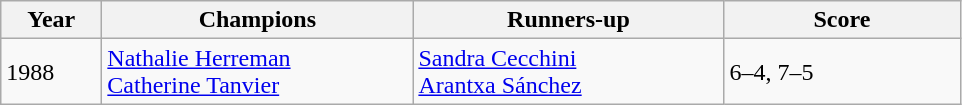<table class="wikitable">
<tr>
<th width=60>Year</th>
<th width=200>Champions</th>
<th width=200>Runners-up</th>
<th width=150>Score</th>
</tr>
<tr>
<td>1988</td>
<td> <a href='#'>Nathalie Herreman</a> <br>  <a href='#'>Catherine Tanvier</a></td>
<td> <a href='#'>Sandra Cecchini</a> <br>  <a href='#'>Arantxa Sánchez</a></td>
<td>6–4, 7–5</td>
</tr>
</table>
